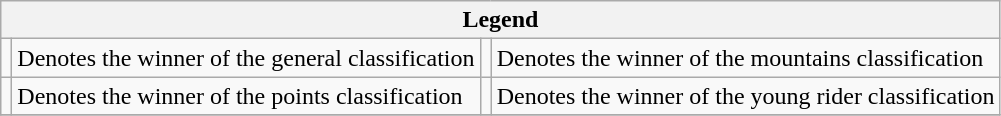<table class="wikitable">
<tr>
<th colspan="4">Legend</th>
</tr>
<tr>
<td></td>
<td>Denotes the winner of the general classification</td>
<td></td>
<td>Denotes the winner of the mountains classification</td>
</tr>
<tr>
<td></td>
<td>Denotes the winner of the points classification</td>
<td></td>
<td>Denotes the winner of the young rider classification</td>
</tr>
<tr>
</tr>
</table>
